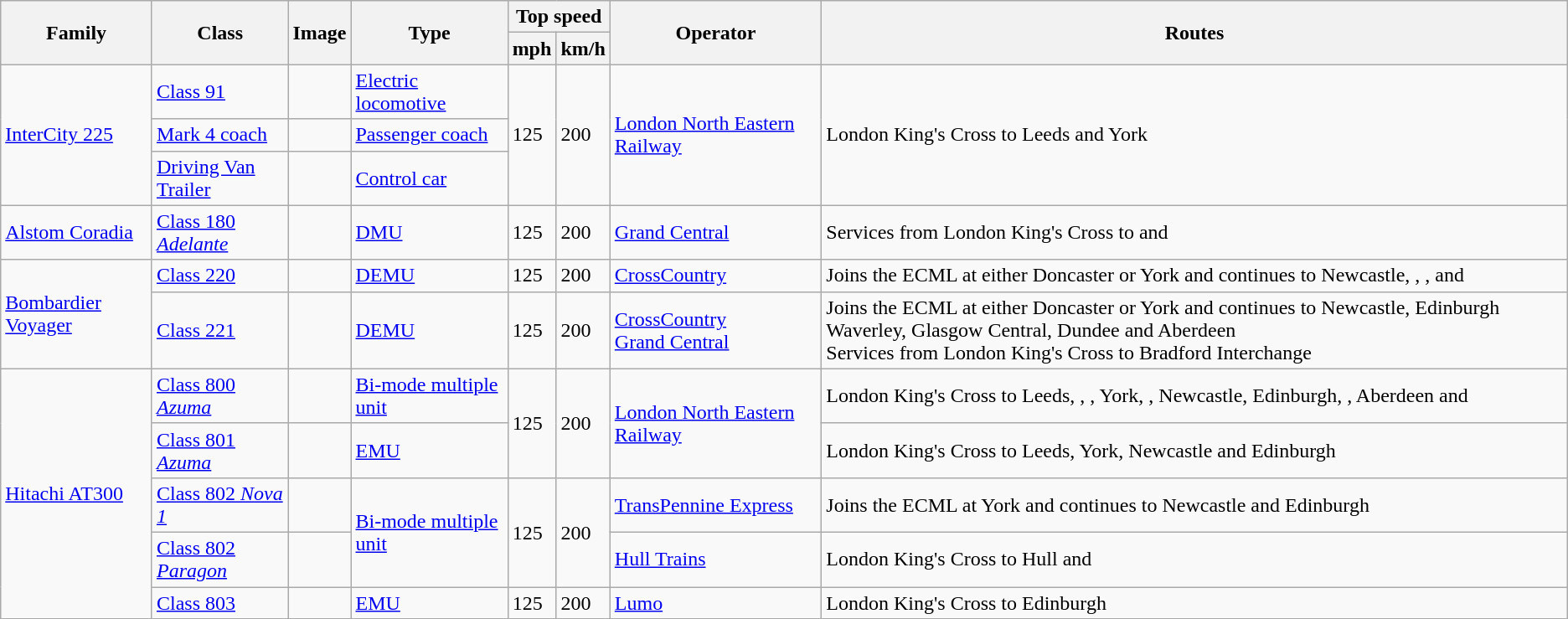<table class="wikitable">
<tr style="background:#f9f9f9;">
<th rowspan="2">Family</th>
<th rowspan="2">Class</th>
<th rowspan="2">Image</th>
<th rowspan="2">Type</th>
<th colspan="2">Top speed</th>
<th rowspan="2">Operator</th>
<th rowspan="2">Routes</th>
</tr>
<tr style="background:#f9f9f9;">
<th>mph</th>
<th>km/h</th>
</tr>
<tr>
<td rowspan="3"><a href='#'>InterCity 225</a></td>
<td><a href='#'>Class 91</a></td>
<td></td>
<td><a href='#'>Electric locomotive</a></td>
<td rowspan="3">125</td>
<td rowspan="3">200</td>
<td rowspan="3"><a href='#'>London North Eastern Railway</a></td>
<td rowspan="3">London King's Cross to Leeds and York</td>
</tr>
<tr>
<td><a href='#'>Mark 4 coach</a></td>
<td></td>
<td><a href='#'>Passenger coach</a></td>
</tr>
<tr>
<td><a href='#'>Driving Van Trailer</a></td>
<td></td>
<td><a href='#'>Control car</a></td>
</tr>
<tr>
<td><a href='#'>Alstom Coradia</a></td>
<td><a href='#'>Class 180 <em>Adelante</em></a></td>
<td></td>
<td><a href='#'>DMU</a></td>
<td>125</td>
<td>200</td>
<td><a href='#'>Grand Central</a></td>
<td>Services from London King's Cross to  and </td>
</tr>
<tr>
<td rowspan="2"><a href='#'>Bombardier Voyager</a></td>
<td><a href='#'>Class 220</a></td>
<td></td>
<td><a href='#'>DEMU</a></td>
<td>125</td>
<td>200</td>
<td><a href='#'>CrossCountry</a></td>
<td>Joins the ECML at either Doncaster or York and continues to Newcastle, , ,  and </td>
</tr>
<tr>
<td><a href='#'>Class 221</a></td>
<td></td>
<td><a href='#'>DEMU</a></td>
<td>125</td>
<td>200</td>
<td><a href='#'>CrossCountry</a><br><a href='#'>Grand Central</a></td>
<td>Joins the ECML at either Doncaster or York and continues to Newcastle, Edinburgh Waverley, Glasgow Central, Dundee and Aberdeen<br>Services from London King's Cross to Bradford Interchange</td>
</tr>
<tr>
<td rowspan="5"><a href='#'>Hitachi AT300</a></td>
<td><a href='#'>Class 800 <em>Azuma</em></a></td>
<td></td>
<td><a href='#'>Bi-mode multiple unit</a></td>
<td rowspan="2">125</td>
<td rowspan="2">200</td>
<td rowspan="2"><a href='#'>London North Eastern Railway</a></td>
<td>London King's Cross to Leeds, , , York, , Newcastle, Edinburgh, , Aberdeen and </td>
</tr>
<tr>
<td><a href='#'>Class 801 <em>Azuma</em></a></td>
<td></td>
<td><a href='#'>EMU</a></td>
<td>London King's Cross to Leeds, York, Newcastle and Edinburgh</td>
</tr>
<tr>
<td><a href='#'>Class 802 <em>Nova 1</em></a></td>
<td></td>
<td rowspan="2"><a href='#'>Bi-mode multiple unit</a></td>
<td rowspan="2">125</td>
<td rowspan="2">200</td>
<td><a href='#'>TransPennine Express</a></td>
<td>Joins the ECML at York and continues to Newcastle and Edinburgh</td>
</tr>
<tr>
<td><a href='#'>Class 802 <em>Paragon</em></a></td>
<td></td>
<td><a href='#'>Hull Trains</a></td>
<td>London King's Cross to Hull and </td>
</tr>
<tr>
<td><a href='#'>Class 803</a></td>
<td></td>
<td><a href='#'>EMU</a></td>
<td>125</td>
<td>200</td>
<td><a href='#'>Lumo</a></td>
<td>London King's Cross to Edinburgh</td>
</tr>
</table>
